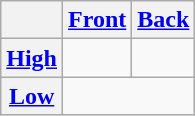<table class="wikitable" style="text-align: center;">
<tr>
<th></th>
<th><a href='#'>Front</a></th>
<th><a href='#'>Back</a></th>
</tr>
<tr>
<th><a href='#'>High</a></th>
<td></td>
<td></td>
</tr>
<tr>
<th><a href='#'>Low</a></th>
<td colspan=2></td>
</tr>
</table>
